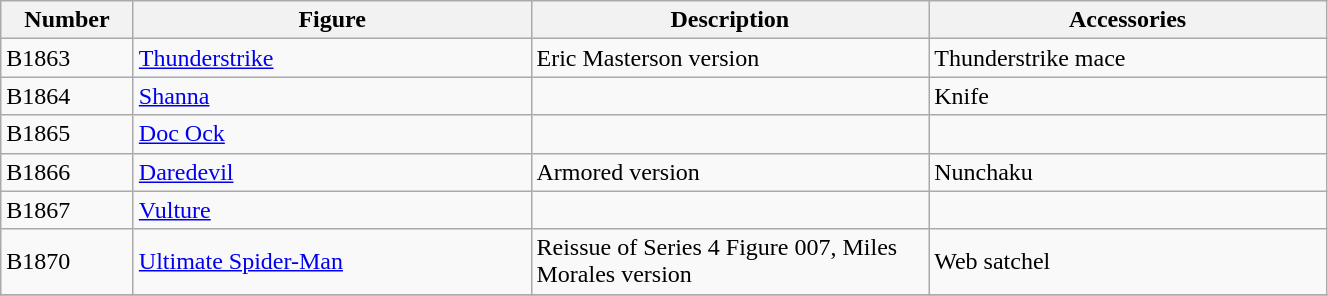<table class="wikitable" width="70%">
<tr>
<th width=10%>Number</th>
<th width=30%>Figure</th>
<th width=30%>Description</th>
<th width=30%>Accessories</th>
</tr>
<tr>
<td>B1863</td>
<td><a href='#'>Thunderstrike</a></td>
<td>Eric Masterson version</td>
<td>Thunderstrike mace</td>
</tr>
<tr>
<td>B1864</td>
<td><a href='#'>Shanna</a></td>
<td></td>
<td>Knife</td>
</tr>
<tr>
<td>B1865</td>
<td><a href='#'>Doc Ock</a></td>
<td></td>
<td></td>
</tr>
<tr>
<td>B1866</td>
<td><a href='#'>Daredevil</a></td>
<td>Armored version</td>
<td>Nunchaku</td>
</tr>
<tr>
<td>B1867</td>
<td><a href='#'>Vulture</a></td>
<td></td>
<td></td>
</tr>
<tr>
<td>B1870</td>
<td><a href='#'>Ultimate Spider-Man</a></td>
<td>Reissue of Series 4 Figure 007, Miles Morales version</td>
<td>Web satchel</td>
</tr>
<tr>
</tr>
</table>
